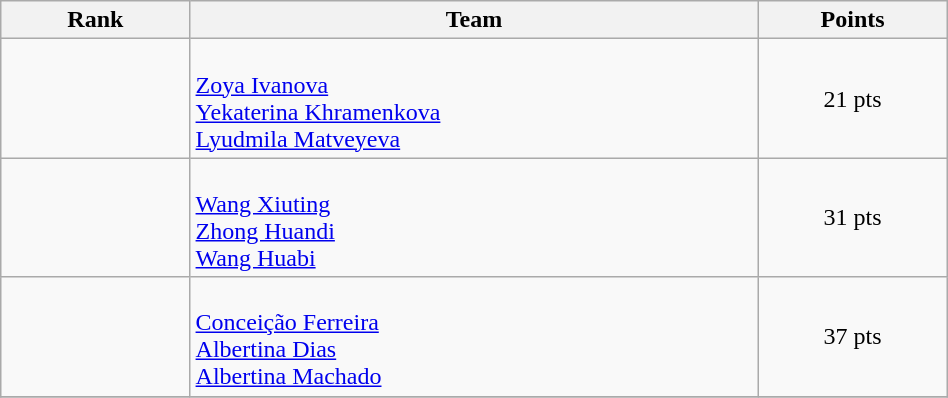<table class="wikitable" style="text-align:center;" width="50%">
<tr>
<th width=10%>Rank</th>
<th width=30%>Team</th>
<th width=10%>Points</th>
</tr>
<tr>
<td></td>
<td align=left><br><a href='#'>Zoya Ivanova</a><br><a href='#'>Yekaterina Khramenkova</a><br><a href='#'>Lyudmila Matveyeva</a></td>
<td>21 pts</td>
</tr>
<tr>
<td></td>
<td align=left><br><a href='#'>Wang Xiuting</a><br><a href='#'>Zhong Huandi</a><br><a href='#'>Wang Huabi</a></td>
<td>31 pts</td>
</tr>
<tr>
<td></td>
<td align=left><br><a href='#'>Conceição Ferreira</a><br><a href='#'>Albertina Dias</a><br><a href='#'>Albertina Machado</a></td>
<td>37 pts</td>
</tr>
<tr>
</tr>
</table>
